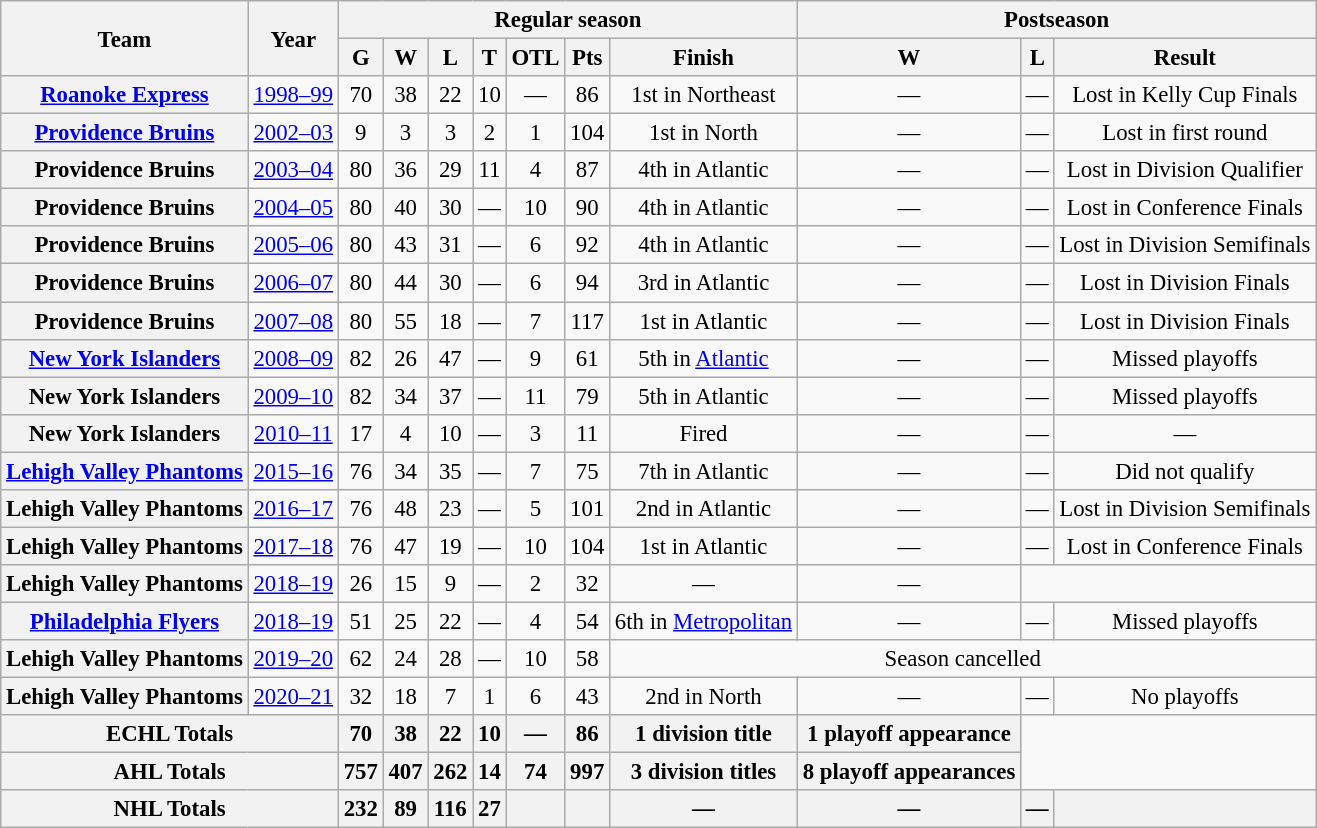<table class="wikitable" style="font-size:95%; text-align:center;">
<tr>
<th rowspan="2">Team</th>
<th rowspan="2">Year</th>
<th colspan="7">Regular season</th>
<th colspan="4">Postseason</th>
</tr>
<tr>
<th>G</th>
<th>W</th>
<th>L</th>
<th>T</th>
<th>OTL</th>
<th>Pts</th>
<th>Finish</th>
<th>W</th>
<th>L</th>
<th>Result</th>
</tr>
<tr>
<th><a href='#'>Roanoke Express</a></th>
<td><a href='#'>1998–99</a></td>
<td>70</td>
<td>38</td>
<td>22</td>
<td>10</td>
<td>—</td>
<td>86</td>
<td>1st in Northeast</td>
<td>—</td>
<td>—</td>
<td>Lost in Kelly Cup Finals</td>
</tr>
<tr>
<th><a href='#'>Providence Bruins</a></th>
<td><a href='#'>2002–03</a></td>
<td>9</td>
<td>3</td>
<td>3</td>
<td>2</td>
<td>1</td>
<td>104</td>
<td>1st in North</td>
<td>—</td>
<td>—</td>
<td>Lost in first round</td>
</tr>
<tr>
<th>Providence Bruins</th>
<td><a href='#'>2003–04</a></td>
<td>80</td>
<td>36</td>
<td>29</td>
<td>11</td>
<td>4</td>
<td>87</td>
<td>4th in Atlantic</td>
<td>—</td>
<td>—</td>
<td>Lost in Division Qualifier</td>
</tr>
<tr>
<th>Providence Bruins</th>
<td><a href='#'>2004–05</a></td>
<td>80</td>
<td>40</td>
<td>30</td>
<td>—</td>
<td>10</td>
<td>90</td>
<td>4th in Atlantic</td>
<td>—</td>
<td>—</td>
<td>Lost in Conference Finals</td>
</tr>
<tr>
<th>Providence Bruins</th>
<td><a href='#'>2005–06</a></td>
<td>80</td>
<td>43</td>
<td>31</td>
<td>—</td>
<td>6</td>
<td>92</td>
<td>4th in Atlantic</td>
<td>—</td>
<td>—</td>
<td>Lost in Division Semifinals</td>
</tr>
<tr>
<th>Providence Bruins</th>
<td><a href='#'>2006–07</a></td>
<td>80</td>
<td>44</td>
<td>30</td>
<td>—</td>
<td>6</td>
<td>94</td>
<td>3rd in Atlantic</td>
<td>—</td>
<td>—</td>
<td>Lost in Division Finals</td>
</tr>
<tr>
<th>Providence Bruins</th>
<td><a href='#'>2007–08</a></td>
<td>80</td>
<td>55</td>
<td>18</td>
<td>—</td>
<td>7</td>
<td>117</td>
<td>1st in Atlantic</td>
<td>—</td>
<td>—</td>
<td>Lost in Division Finals</td>
</tr>
<tr>
<th><a href='#'>New York Islanders</a></th>
<td><a href='#'>2008–09</a></td>
<td>82</td>
<td>26</td>
<td>47</td>
<td>—</td>
<td>9</td>
<td>61</td>
<td>5th in <a href='#'>Atlantic</a></td>
<td>—</td>
<td>—</td>
<td>Missed playoffs</td>
</tr>
<tr>
<th>New York Islanders</th>
<td><a href='#'>2009–10</a></td>
<td>82</td>
<td>34</td>
<td>37</td>
<td>—</td>
<td>11</td>
<td>79</td>
<td>5th in Atlantic</td>
<td>—</td>
<td>—</td>
<td>Missed playoffs</td>
</tr>
<tr>
<th>New York Islanders</th>
<td><a href='#'>2010–11</a></td>
<td>17</td>
<td>4</td>
<td>10</td>
<td>—</td>
<td>3</td>
<td>11</td>
<td>Fired</td>
<td>—</td>
<td>—</td>
<td>—</td>
</tr>
<tr>
<th><a href='#'>Lehigh Valley Phantoms</a></th>
<td><a href='#'>2015–16</a></td>
<td>76</td>
<td>34</td>
<td>35</td>
<td>—</td>
<td>7</td>
<td>75</td>
<td>7th in Atlantic</td>
<td>—</td>
<td>—</td>
<td>Did not qualify</td>
</tr>
<tr>
<th>Lehigh Valley Phantoms</th>
<td><a href='#'>2016–17</a></td>
<td>76</td>
<td>48</td>
<td>23</td>
<td>—</td>
<td>5</td>
<td>101</td>
<td>2nd in Atlantic</td>
<td>—</td>
<td>—</td>
<td>Lost in Division Semifinals</td>
</tr>
<tr>
<th>Lehigh Valley Phantoms</th>
<td><a href='#'>2017–18</a></td>
<td>76</td>
<td>47</td>
<td>19</td>
<td>—</td>
<td>10</td>
<td>104</td>
<td>1st in Atlantic</td>
<td>—</td>
<td>—</td>
<td>Lost in Conference Finals</td>
</tr>
<tr>
<th>Lehigh Valley Phantoms</th>
<td><a href='#'>2018–19</a></td>
<td>26</td>
<td>15</td>
<td>9</td>
<td>—</td>
<td>2</td>
<td>32</td>
<td>—</td>
<td>—</td>
</tr>
<tr>
<th><a href='#'>Philadelphia Flyers</a></th>
<td><a href='#'>2018–19</a></td>
<td>51</td>
<td>25</td>
<td>22</td>
<td>—</td>
<td>4</td>
<td>54</td>
<td>6th in <a href='#'>Metropolitan</a></td>
<td>—</td>
<td>—</td>
<td>Missed playoffs</td>
</tr>
<tr>
<th>Lehigh Valley Phantoms</th>
<td><a href='#'>2019–20</a></td>
<td>62</td>
<td>24</td>
<td>28</td>
<td>—</td>
<td>10</td>
<td>58</td>
<td colspan=5>Season cancelled</td>
</tr>
<tr>
<th>Lehigh Valley Phantoms</th>
<td><a href='#'>2020–21</a></td>
<td>32</td>
<td>18</td>
<td>7</td>
<td>1</td>
<td>6</td>
<td>43</td>
<td>2nd in North</td>
<td>—</td>
<td>—</td>
<td>No playoffs</td>
</tr>
<tr>
<th colspan="2">ECHL Totals</th>
<th>70</th>
<th>38</th>
<th>22</th>
<th>10</th>
<th>—</th>
<th>86</th>
<th>1 division title</th>
<th>1 playoff appearance</th>
</tr>
<tr>
<th colspan="2">AHL Totals</th>
<th>757</th>
<th>407</th>
<th>262</th>
<th>14</th>
<th>74</th>
<th>997</th>
<th>3 division titles</th>
<th>8 playoff appearances</th>
</tr>
<tr>
<th colspan="2">NHL Totals</th>
<th>232</th>
<th>89</th>
<th>116</th>
<th>27</th>
<th> </th>
<th> </th>
<th>—</th>
<th>—</th>
<th>—</th>
<th> </th>
</tr>
</table>
